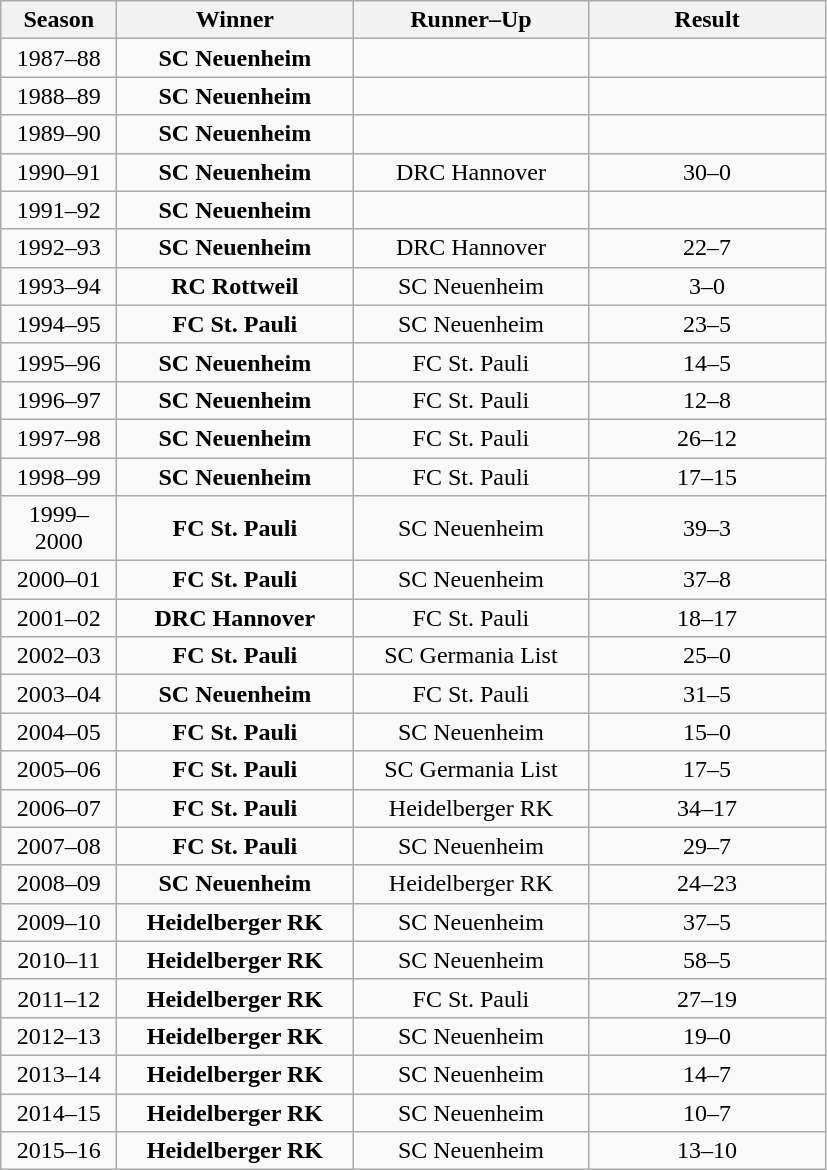<table class="wikitable">
<tr>
<th width="70">Season</th>
<th width="150">Winner</th>
<th width="150">Runner–Up</th>
<th width="150">Result</th>
</tr>
<tr align="center">
<td>1987–88</td>
<td><strong>SC Neuenheim</strong></td>
<td></td>
<td></td>
</tr>
<tr align="center">
<td>1988–89</td>
<td><strong>SC Neuenheim</strong></td>
<td></td>
<td></td>
</tr>
<tr align="center">
<td>1989–90</td>
<td><strong>SC Neuenheim</strong></td>
<td></td>
<td></td>
</tr>
<tr align="center">
<td>1990–91</td>
<td><strong>SC Neuenheim</strong></td>
<td>DRC Hannover</td>
<td>30–0</td>
</tr>
<tr align="center">
<td>1991–92</td>
<td><strong>SC Neuenheim</strong></td>
<td></td>
<td></td>
</tr>
<tr align="center">
<td>1992–93</td>
<td><strong>SC Neuenheim</strong></td>
<td>DRC Hannover</td>
<td>22–7</td>
</tr>
<tr align="center">
<td>1993–94</td>
<td><strong>RC Rottweil</strong></td>
<td>SC Neuenheim</td>
<td>3–0</td>
</tr>
<tr align="center">
<td>1994–95</td>
<td><strong>FC St. Pauli</strong></td>
<td>SC Neuenheim</td>
<td>23–5</td>
</tr>
<tr align="center">
<td>1995–96</td>
<td><strong>SC Neuenheim</strong></td>
<td>FC St. Pauli</td>
<td>14–5</td>
</tr>
<tr align="center">
<td>1996–97</td>
<td><strong>SC Neuenheim</strong></td>
<td>FC St. Pauli</td>
<td>12–8</td>
</tr>
<tr align="center">
<td>1997–98</td>
<td><strong>SC Neuenheim</strong></td>
<td>FC St. Pauli</td>
<td>26–12</td>
</tr>
<tr align="center">
<td>1998–99</td>
<td><strong>SC Neuenheim</strong></td>
<td>FC St. Pauli</td>
<td>17–15</td>
</tr>
<tr align="center">
<td>1999–2000</td>
<td><strong>FC St. Pauli</strong></td>
<td>SC Neuenheim</td>
<td>39–3</td>
</tr>
<tr align="center">
<td>2000–01</td>
<td><strong>FC St. Pauli</strong></td>
<td>SC Neuenheim</td>
<td>37–8</td>
</tr>
<tr align="center">
<td>2001–02</td>
<td><strong>DRC Hannover</strong></td>
<td>FC St. Pauli</td>
<td>18–17</td>
</tr>
<tr align="center">
<td>2002–03</td>
<td><strong>FC St. Pauli</strong></td>
<td>SC Germania List</td>
<td>25–0</td>
</tr>
<tr align="center">
<td>2003–04</td>
<td><strong>SC Neuenheim</strong></td>
<td>FC St. Pauli</td>
<td>31–5</td>
</tr>
<tr align="center">
<td>2004–05</td>
<td><strong>FC St. Pauli</strong></td>
<td>SC Neuenheim</td>
<td>15–0</td>
</tr>
<tr align="center">
<td>2005–06</td>
<td><strong>FC St. Pauli</strong></td>
<td>SC Germania List</td>
<td>17–5</td>
</tr>
<tr align="center">
<td>2006–07</td>
<td><strong>FC St. Pauli</strong></td>
<td>Heidelberger RK</td>
<td>34–17</td>
</tr>
<tr align="center">
<td>2007–08</td>
<td><strong>FC St. Pauli</strong></td>
<td>SC Neuenheim</td>
<td>29–7</td>
</tr>
<tr align="center">
<td>2008–09</td>
<td><strong>SC Neuenheim</strong></td>
<td>Heidelberger RK</td>
<td>24–23</td>
</tr>
<tr align="center">
<td>2009–10</td>
<td><strong>Heidelberger RK</strong></td>
<td>SC Neuenheim</td>
<td>37–5</td>
</tr>
<tr align="center">
<td>2010–11</td>
<td><strong>Heidelberger RK</strong></td>
<td>SC Neuenheim</td>
<td>58–5</td>
</tr>
<tr align="center">
<td>2011–12</td>
<td><strong>Heidelberger RK</strong></td>
<td>FC St. Pauli</td>
<td>27–19</td>
</tr>
<tr align="center">
<td>2012–13</td>
<td><strong>Heidelberger RK</strong></td>
<td>SC Neuenheim</td>
<td>19–0</td>
</tr>
<tr align="center">
<td>2013–14</td>
<td><strong>Heidelberger RK</strong></td>
<td>SC Neuenheim</td>
<td>14–7</td>
</tr>
<tr align="center">
<td>2014–15</td>
<td><strong>Heidelberger RK</strong></td>
<td>SC Neuenheim</td>
<td>10–7</td>
</tr>
<tr align="center">
<td>2015–16</td>
<td><strong>Heidelberger RK</strong></td>
<td>SC Neuenheim</td>
<td>13–10</td>
</tr>
</table>
